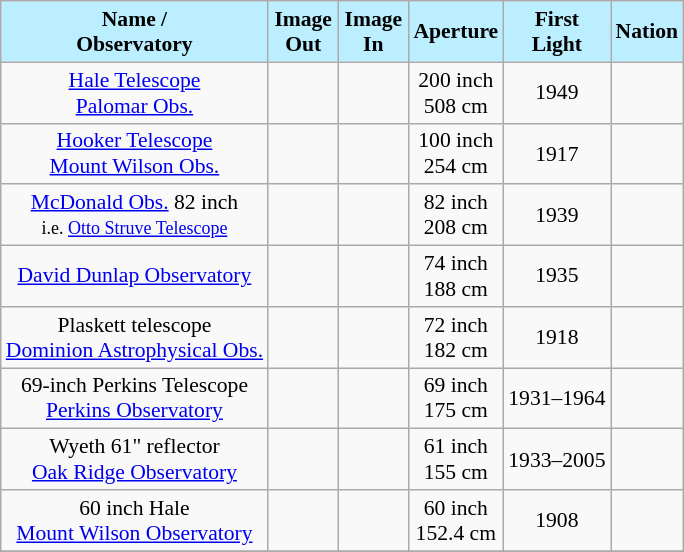<table class="wikitable" style="font-size: 90%; text-align: center;">
<tr>
<th style="background: #BBEEFF;">Name /<br> Observatory</th>
<th style="width:40px; background: #BBEEFF;">Image<br> Out</th>
<th style="width:40px; background: #BBEEFF;">Image<br> In</th>
<th style="background: #BBEEFF;">Aperture</th>
<th style="background: #BBEEFF;">First <br>Light</th>
<th style="background: #BBEEFF;">Nation</th>
</tr>
<tr>
<td><a href='#'>Hale Telescope</a><br><a href='#'>Palomar Obs.</a></td>
<td></td>
<td></td>
<td>200 inch<br>508 cm</td>
<td>1949</td>
<td></td>
</tr>
<tr>
<td><a href='#'>Hooker Telescope</a> <br> <a href='#'>Mount Wilson Obs.</a></td>
<td></td>
<td></td>
<td>100 inch <br> 254 cm</td>
<td>1917</td>
<td></td>
</tr>
<tr>
<td><a href='#'>McDonald Obs.</a> 82 inch<br><small>i.e. <a href='#'>Otto Struve Telescope</a></small></td>
<td></td>
<td></td>
<td>82 inch <br> 208 cm</td>
<td>1939</td>
<td></td>
</tr>
<tr>
<td><a href='#'>David Dunlap Observatory</a></td>
<td></td>
<td></td>
<td>74 inch <br> 188 cm</td>
<td>1935</td>
<td></td>
</tr>
<tr>
<td>Plaskett telescope <br><a href='#'>Dominion Astrophysical Obs.</a></td>
<td></td>
<td></td>
<td>72 inch <br> 182 cm</td>
<td>1918</td>
<td></td>
</tr>
<tr>
<td>69-inch Perkins Telescope<br><a href='#'>Perkins Observatory</a></td>
<td></td>
<td></td>
<td>69 inch <br>175 cm</td>
<td>1931–1964</td>
<td></td>
</tr>
<tr>
<td>Wyeth 61" reflector<br><a href='#'>Oak Ridge Observatory</a></td>
<td></td>
<td></td>
<td>61 inch <br> 155 cm</td>
<td>1933–2005</td>
<td></td>
</tr>
<tr>
<td>60 inch Hale <br><a href='#'>Mount Wilson Observatory</a></td>
<td></td>
<td></td>
<td>60 inch <br> 152.4 cm</td>
<td>1908</td>
<td></td>
</tr>
<tr>
</tr>
</table>
